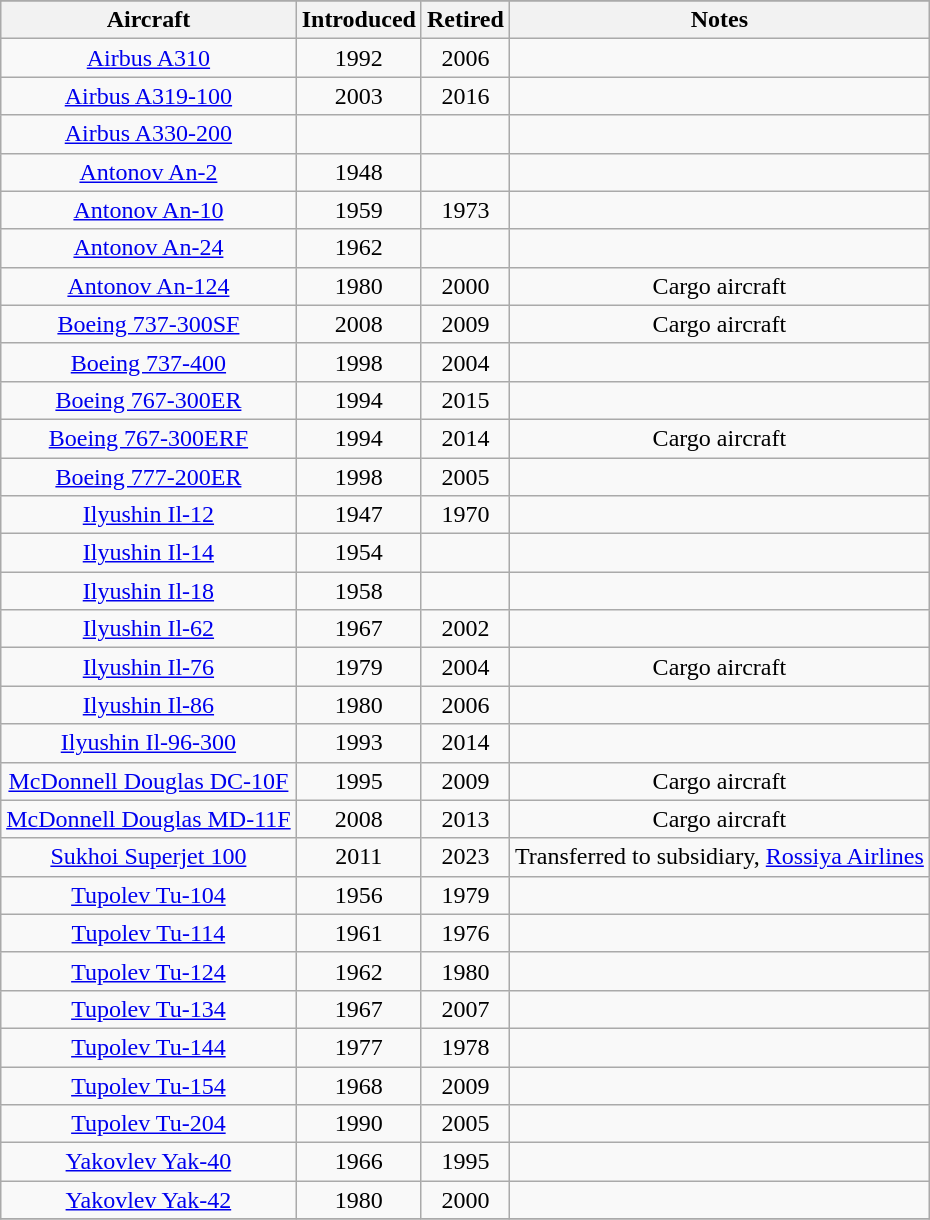<table class="wikitable" style="border-collapse:collapse;text-align:center;margin:auto;">
<tr>
</tr>
<tr>
<th>Aircraft</th>
<th>Introduced</th>
<th>Retired</th>
<th class="unsortable">Notes</th>
</tr>
<tr>
<td><a href='#'>Airbus A310</a></td>
<td>1992</td>
<td>2006</td>
<td></td>
</tr>
<tr>
<td><a href='#'>Airbus A319-100</a></td>
<td>2003</td>
<td>2016</td>
<td></td>
</tr>
<tr>
<td><a href='#'>Airbus A330-200</a></td>
<td></td>
<td></td>
<td></td>
</tr>
<tr>
<td><a href='#'>Antonov An-2</a></td>
<td>1948</td>
<td></td>
<td></td>
</tr>
<tr>
<td><a href='#'>Antonov An-10</a></td>
<td>1959</td>
<td>1973</td>
<td></td>
</tr>
<tr>
<td><a href='#'>Antonov An-24</a></td>
<td>1962</td>
<td></td>
<td></td>
</tr>
<tr>
<td><a href='#'>Antonov An-124</a></td>
<td>1980</td>
<td>2000</td>
<td>Cargo aircraft</td>
</tr>
<tr>
<td><a href='#'>Boeing 737-300SF</a></td>
<td>2008</td>
<td>2009</td>
<td>Cargo aircraft</td>
</tr>
<tr>
<td><a href='#'>Boeing 737-400</a></td>
<td>1998</td>
<td>2004</td>
<td></td>
</tr>
<tr>
<td><a href='#'>Boeing 767-300ER</a></td>
<td>1994</td>
<td>2015</td>
<td></td>
</tr>
<tr>
<td><a href='#'>Boeing 767-300ERF</a></td>
<td>1994</td>
<td>2014</td>
<td>Cargo aircraft</td>
</tr>
<tr>
<td><a href='#'>Boeing 777-200ER</a></td>
<td>1998</td>
<td>2005</td>
<td></td>
</tr>
<tr>
<td><a href='#'>Ilyushin Il-12</a></td>
<td>1947</td>
<td>1970</td>
<td></td>
</tr>
<tr>
<td><a href='#'>Ilyushin Il-14</a></td>
<td>1954</td>
<td></td>
<td></td>
</tr>
<tr>
<td><a href='#'>Ilyushin Il-18</a></td>
<td>1958</td>
<td></td>
<td></td>
</tr>
<tr>
<td><a href='#'>Ilyushin Il-62</a></td>
<td>1967</td>
<td>2002</td>
<td></td>
</tr>
<tr>
<td><a href='#'>Ilyushin Il-76</a></td>
<td>1979</td>
<td>2004</td>
<td>Cargo aircraft</td>
</tr>
<tr>
<td><a href='#'>Ilyushin Il-86</a></td>
<td>1980</td>
<td>2006</td>
<td></td>
</tr>
<tr>
<td><a href='#'>Ilyushin Il-96-300</a></td>
<td>1993</td>
<td>2014</td>
<td></td>
</tr>
<tr>
<td><a href='#'>McDonnell Douglas DC-10F</a></td>
<td>1995</td>
<td>2009</td>
<td>Cargo aircraft</td>
</tr>
<tr>
<td><a href='#'>McDonnell Douglas MD-11F</a></td>
<td>2008</td>
<td>2013</td>
<td>Cargo aircraft</td>
</tr>
<tr>
<td><a href='#'>Sukhoi Superjet 100</a></td>
<td>2011</td>
<td>2023</td>
<td>Transferred to subsidiary, <a href='#'>Rossiya Airlines</a></td>
</tr>
<tr>
<td><a href='#'>Tupolev Tu-104</a></td>
<td>1956</td>
<td>1979</td>
<td></td>
</tr>
<tr>
<td><a href='#'>Tupolev Tu-114</a></td>
<td>1961</td>
<td>1976</td>
<td></td>
</tr>
<tr>
<td><a href='#'>Tupolev Tu-124</a></td>
<td>1962</td>
<td>1980</td>
<td></td>
</tr>
<tr>
<td><a href='#'>Tupolev Tu-134</a></td>
<td>1967</td>
<td>2007</td>
<td></td>
</tr>
<tr>
<td><a href='#'>Tupolev Tu-144</a></td>
<td>1977</td>
<td>1978</td>
<td></td>
</tr>
<tr>
<td><a href='#'>Tupolev Tu-154</a></td>
<td>1968</td>
<td>2009</td>
<td></td>
</tr>
<tr>
<td><a href='#'>Tupolev Tu-204</a></td>
<td>1990</td>
<td>2005</td>
<td></td>
</tr>
<tr>
<td><a href='#'>Yakovlev Yak-40</a></td>
<td>1966</td>
<td>1995</td>
<td></td>
</tr>
<tr>
<td><a href='#'>Yakovlev Yak-42</a></td>
<td>1980</td>
<td>2000</td>
<td></td>
</tr>
<tr>
</tr>
</table>
